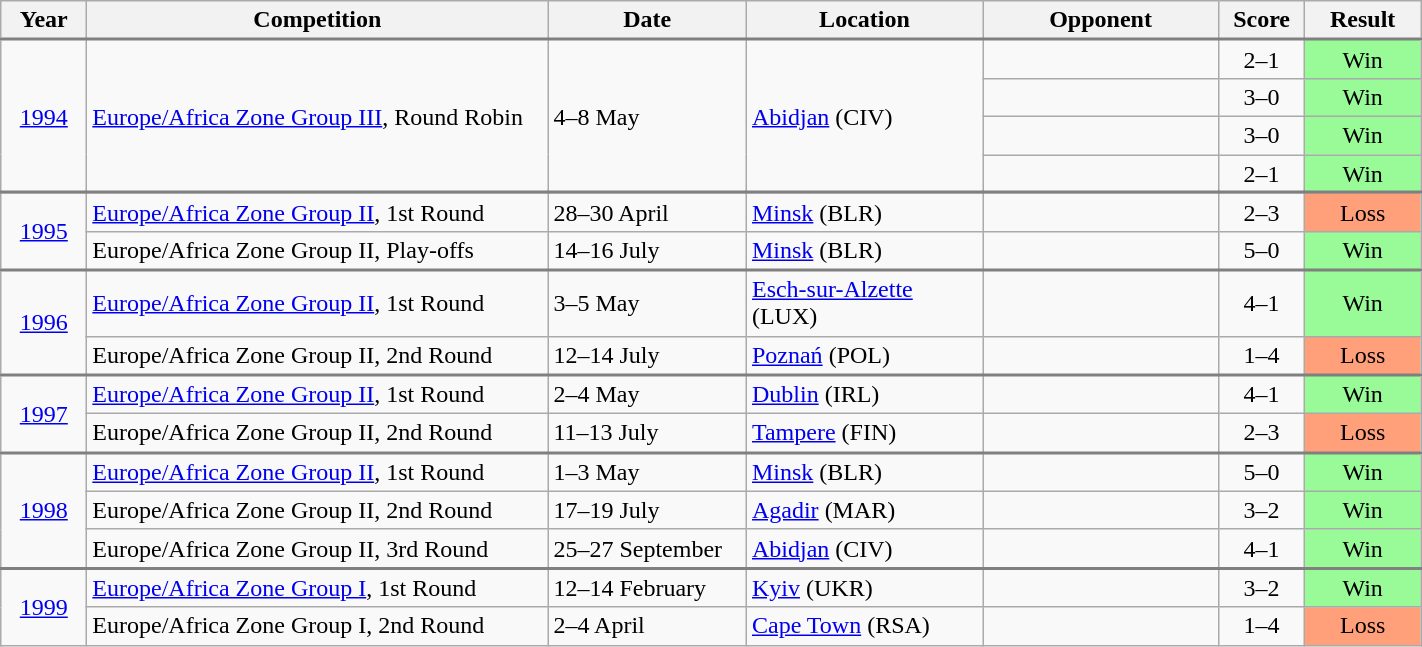<table class="wikitable collapsible collapsed">
<tr>
<th width="50">Year</th>
<th width="300">Competition</th>
<th width="125">Date</th>
<th width="150">Location</th>
<th width="150">Opponent</th>
<th width="50">Score</th>
<th width="70">Result</th>
</tr>
<tr style="border-top:2px solid gray;">
<td align="center" rowspan=4><a href='#'>1994</a></td>
<td rowspan=4><a href='#'>Europe/Africa Zone Group III</a>, Round Robin</td>
<td rowspan=4>4–8 May</td>
<td rowspan=4><a href='#'>Abidjan</a> (CIV)</td>
<td></td>
<td align="center">2–1</td>
<td align="center" bgcolor="#98FB98">Win</td>
</tr>
<tr>
<td></td>
<td align="center">3–0</td>
<td align="center" bgcolor="#98FB98">Win</td>
</tr>
<tr>
<td></td>
<td align="center">3–0</td>
<td align="center" bgcolor="#98FB98">Win</td>
</tr>
<tr>
<td></td>
<td align="center">2–1</td>
<td align="center" bgcolor="#98FB98">Win</td>
</tr>
<tr>
</tr>
<tr style="border-top:2px solid gray;">
<td align="center" rowspan="2"><a href='#'>1995</a></td>
<td><a href='#'>Europe/Africa Zone Group II</a>, 1st Round</td>
<td>28–30 April</td>
<td><a href='#'>Minsk</a> (BLR)</td>
<td></td>
<td align="center">2–3</td>
<td align="center" bgcolor="#FFA07A">Loss</td>
</tr>
<tr>
<td>Europe/Africa Zone Group II, Play-offs</td>
<td>14–16 July</td>
<td><a href='#'>Minsk</a> (BLR)</td>
<td></td>
<td align="center">5–0</td>
<td align="center" bgcolor="#98FB98">Win</td>
</tr>
<tr style="border-top:2px solid gray;">
<td align="center" rowspan="2"><a href='#'>1996</a></td>
<td><a href='#'>Europe/Africa Zone Group II</a>, 1st Round</td>
<td>3–5 May</td>
<td><a href='#'>Esch-sur-Alzette</a> (LUX)</td>
<td></td>
<td align="center">4–1</td>
<td align="center" bgcolor="#98FB98">Win</td>
</tr>
<tr>
<td>Europe/Africa Zone Group II, 2nd Round</td>
<td>12–14 July</td>
<td><a href='#'>Poznań</a> (POL)</td>
<td></td>
<td align="center">1–4</td>
<td align="center" bgcolor="FFA07A">Loss</td>
</tr>
<tr style="border-top:2px solid gray;">
<td align="center" rowspan="2"><a href='#'>1997</a></td>
<td><a href='#'>Europe/Africa Zone Group II</a>, 1st Round</td>
<td>2–4 May</td>
<td><a href='#'>Dublin</a> (IRL)</td>
<td></td>
<td align="center">4–1</td>
<td align="center" bgcolor="#98FB98">Win</td>
</tr>
<tr>
<td>Europe/Africa Zone Group II, 2nd Round</td>
<td>11–13 July</td>
<td><a href='#'>Tampere</a> (FIN)</td>
<td></td>
<td align="center">2–3</td>
<td align="center" bgcolor="#FFA07A">Loss</td>
</tr>
<tr style="border-top:2px solid gray;">
<td align="center" rowspan="3"><a href='#'>1998</a></td>
<td><a href='#'>Europe/Africa Zone Group II</a>, 1st Round</td>
<td>1–3 May</td>
<td><a href='#'>Minsk</a> (BLR)</td>
<td></td>
<td align="center">5–0</td>
<td align="center" bgcolor="#98FB98">Win</td>
</tr>
<tr>
<td>Europe/Africa Zone Group II, 2nd Round</td>
<td>17–19 July</td>
<td><a href='#'>Agadir</a> (MAR)</td>
<td></td>
<td align="center">3–2</td>
<td align="center" bgcolor="#98FB98">Win</td>
</tr>
<tr>
<td>Europe/Africa Zone Group II, 3rd Round</td>
<td>25–27 September</td>
<td><a href='#'>Abidjan</a> (CIV)</td>
<td></td>
<td align="center">4–1</td>
<td align="center" bgcolor="#98FB98">Win</td>
</tr>
<tr style="border-top:2px solid gray;">
<td align="center" rowspan="2"><a href='#'>1999</a></td>
<td><a href='#'>Europe/Africa Zone Group I</a>, 1st Round</td>
<td>12–14 February</td>
<td><a href='#'>Kyiv</a> (UKR)</td>
<td></td>
<td align="center">3–2</td>
<td align="center" bgcolor="#98FB98">Win</td>
</tr>
<tr>
<td>Europe/Africa Zone Group I, 2nd Round</td>
<td>2–4 April</td>
<td><a href='#'>Cape Town</a> (RSA)</td>
<td></td>
<td align="center">1–4</td>
<td align="center" bgcolor="FFA07A">Loss</td>
</tr>
</table>
